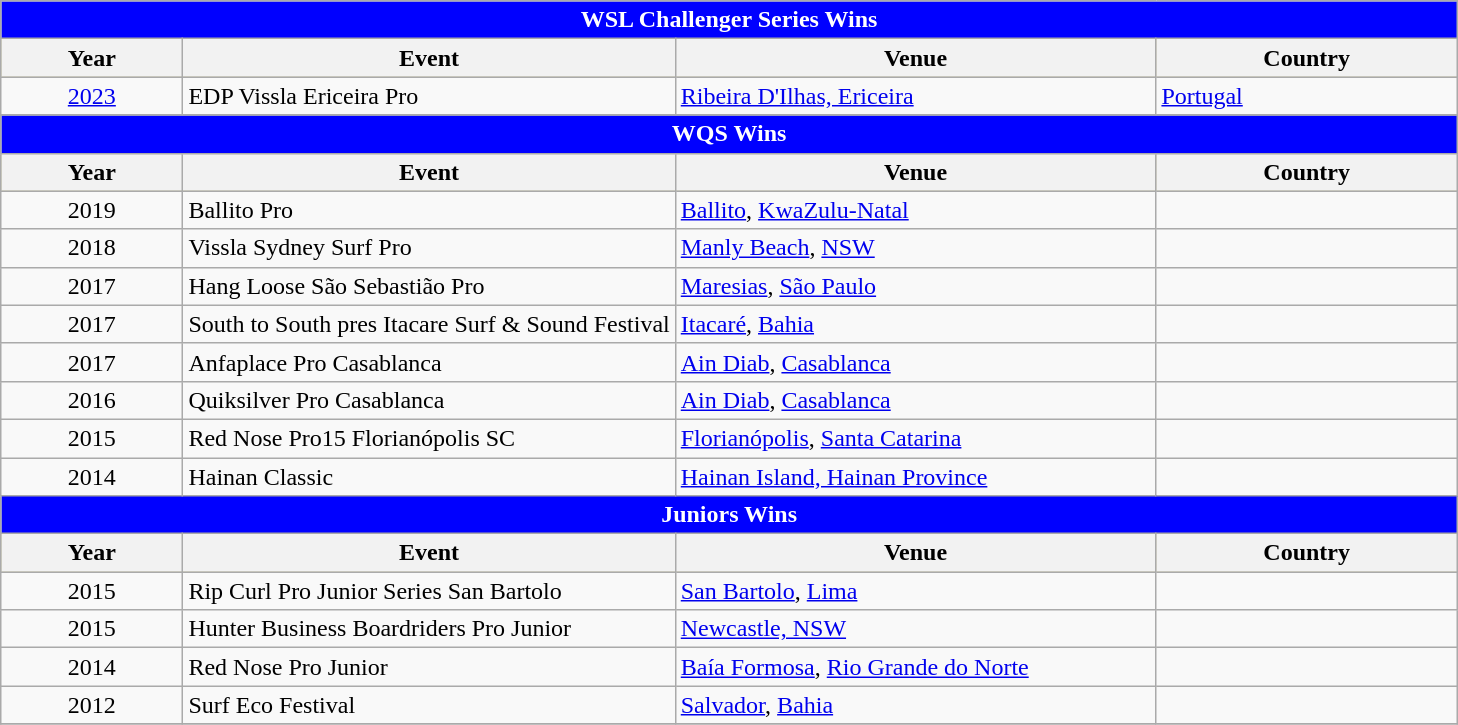<table class="wikitable">
<tr>
<td colspan="4;" style="background: blue; color: white" align="center"><strong>WSL Challenger Series Wins</strong></td>
</tr>
<tr bgcolor="#bdb76b">
<th>Year</th>
<th>Event</th>
<th>Venue</th>
<th>Country</th>
</tr>
<tr>
<td style="text-align:center"><a href='#'>2023</a></td>
<td>EDP Vissla Ericeira Pro</td>
<td><a href='#'>Ribeira D'Ilhas, Ericeira</a></td>
<td> <a href='#'>Portugal</a></td>
</tr>
<tr>
</tr>
<tr>
<td colspan=4; style="background: blue; color: white" align="center"><strong>WQS Wins</strong></td>
</tr>
<tr bgcolor=#bdb76b>
<th>Year</th>
<th width=   33.8%>Event</th>
<th width=     33%>Venue</th>
<th>Country</th>
</tr>
<tr>
<td style="text-align:center">2019</td>
<td>Ballito Pro</td>
<td><a href='#'>Ballito</a>, <a href='#'>KwaZulu-Natal</a></td>
<td></td>
</tr>
<tr>
<td style=text-align:center>2018</td>
<td>Vissla Sydney Surf Pro</td>
<td><a href='#'>Manly Beach</a>, <a href='#'>NSW</a></td>
<td></td>
</tr>
<tr>
<td style=text-align:center>2017</td>
<td>Hang Loose São Sebastião Pro</td>
<td><a href='#'>Maresias</a>, <a href='#'>São Paulo</a></td>
<td></td>
</tr>
<tr>
<td style=text-align:center>2017</td>
<td>South to South pres Itacare Surf & Sound Festival</td>
<td><a href='#'>Itacaré</a>, <a href='#'>Bahia</a></td>
<td></td>
</tr>
<tr>
<td style=text-align:center>2017</td>
<td>Anfaplace Pro Casablanca</td>
<td><a href='#'>Ain Diab</a>, <a href='#'>Casablanca</a></td>
<td></td>
</tr>
<tr>
<td style=text-align:center>2016</td>
<td>Quiksilver Pro Casablanca</td>
<td><a href='#'>Ain Diab</a>, <a href='#'>Casablanca</a></td>
<td></td>
</tr>
<tr>
<td style=text-align:center>2015</td>
<td>Red Nose Pro15 Florianópolis SC</td>
<td><a href='#'>Florianópolis</a>, <a href='#'>Santa Catarina</a></td>
<td></td>
</tr>
<tr>
<td style=text-align:center>2014</td>
<td>Hainan Classic</td>
<td><a href='#'>Hainan Island, Hainan Province</a></td>
<td></td>
</tr>
<tr>
<td colspan=4; style="background: blue; color: white" align="center"><strong>Juniors Wins</strong></td>
</tr>
<tr bgcolor=#bdb76b>
<th>Year</th>
<th width=   33.8%>Event</th>
<th width=     33%>Venue</th>
<th>Country</th>
</tr>
<tr>
<td style=text-align:center>2015</td>
<td>Rip Curl Pro Junior Series San Bartolo</td>
<td><a href='#'>San Bartolo</a>, <a href='#'>Lima</a></td>
<td></td>
</tr>
<tr>
<td style=text-align:center>2015</td>
<td>Hunter Business Boardriders Pro Junior</td>
<td><a href='#'>Newcastle, NSW</a></td>
<td></td>
</tr>
<tr>
<td style=text-align:center>2014</td>
<td>Red Nose Pro Junior</td>
<td><a href='#'>Baía Formosa</a>, <a href='#'>Rio Grande do Norte</a></td>
<td></td>
</tr>
<tr>
<td style=text-align:center>2012</td>
<td>Surf Eco Festival</td>
<td><a href='#'>Salvador</a>, <a href='#'>Bahia</a></td>
<td></td>
</tr>
<tr>
</tr>
</table>
